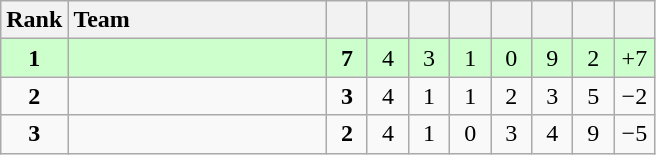<table class="wikitable" style="text-align: center;">
<tr>
<th width=30>Rank</th>
<th width=165 style="text-align:left;">Team</th>
<th width=20></th>
<th width=20></th>
<th width=20></th>
<th width=20></th>
<th width=20></th>
<th width=20></th>
<th width=20></th>
<th width=20></th>
</tr>
<tr style="background:#ccffcc;">
<td><strong>1</strong></td>
<td style="text-align:left;"></td>
<td><strong>7</strong></td>
<td>4</td>
<td>3</td>
<td>1</td>
<td>0</td>
<td>9</td>
<td>2</td>
<td>+7</td>
</tr>
<tr>
<td><strong>2</strong></td>
<td style="text-align:left;"></td>
<td><strong>3</strong></td>
<td>4</td>
<td>1</td>
<td>1</td>
<td>2</td>
<td>3</td>
<td>5</td>
<td>−2</td>
</tr>
<tr>
<td><strong>3</strong></td>
<td style="text-align:left;"></td>
<td><strong>2</strong></td>
<td>4</td>
<td>1</td>
<td>0</td>
<td>3</td>
<td>4</td>
<td>9</td>
<td>−5</td>
</tr>
</table>
